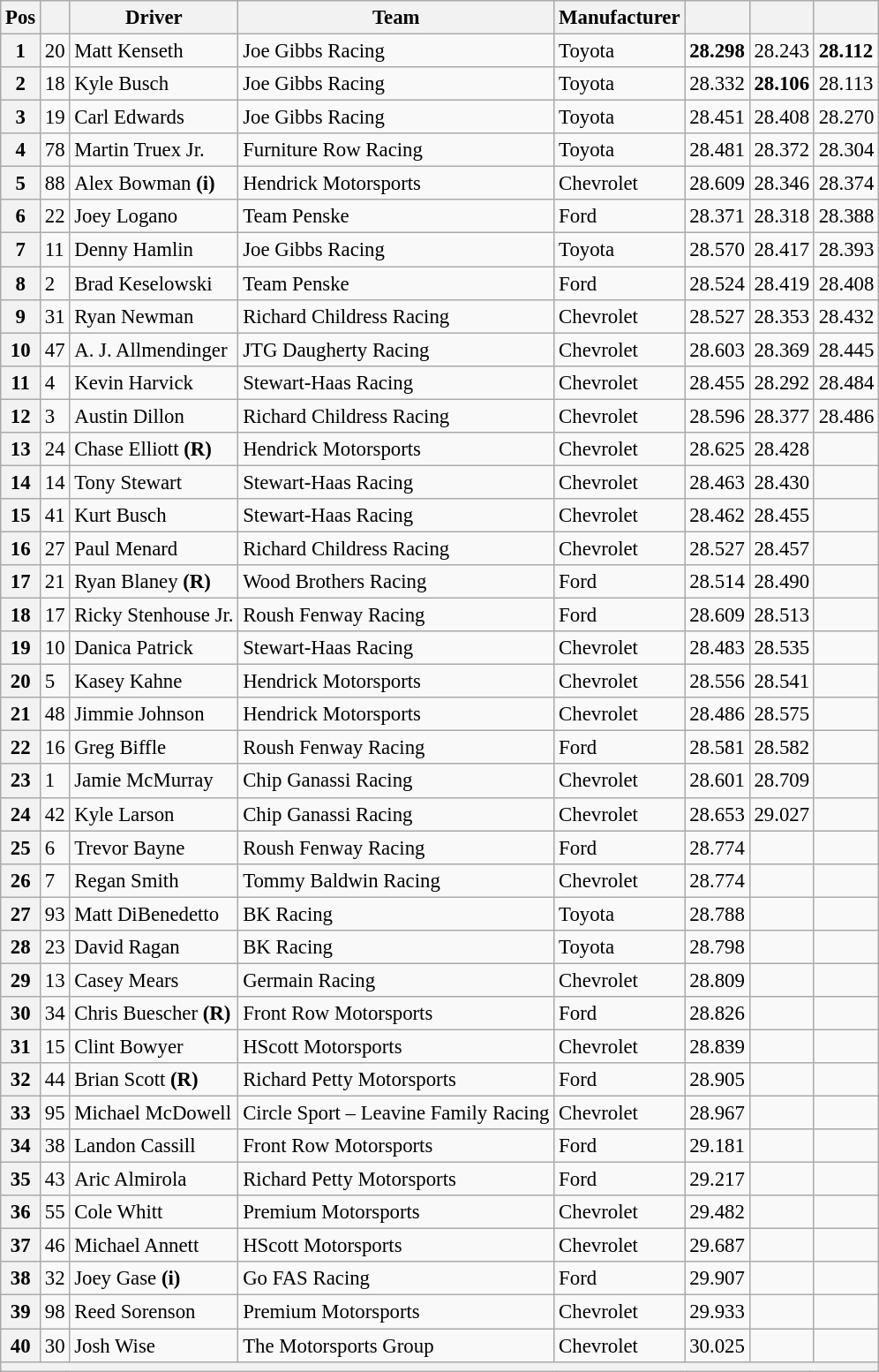<table class="wikitable" style="font-size:95%">
<tr>
<th>Pos</th>
<th></th>
<th>Driver</th>
<th>Team</th>
<th>Manufacturer</th>
<th></th>
<th></th>
<th></th>
</tr>
<tr>
<th>1</th>
<td>20</td>
<td>Matt Kenseth</td>
<td>Joe Gibbs Racing</td>
<td>Toyota</td>
<td><strong>28.298</strong></td>
<td>28.243</td>
<td><strong>28.112</strong></td>
</tr>
<tr>
<th>2</th>
<td>18</td>
<td>Kyle Busch</td>
<td>Joe Gibbs Racing</td>
<td>Toyota</td>
<td>28.332</td>
<td><strong>28.106</strong></td>
<td>28.113</td>
</tr>
<tr>
<th>3</th>
<td>19</td>
<td>Carl Edwards</td>
<td>Joe Gibbs Racing</td>
<td>Toyota</td>
<td>28.451</td>
<td>28.408</td>
<td>28.270</td>
</tr>
<tr>
<th>4</th>
<td>78</td>
<td>Martin Truex Jr.</td>
<td>Furniture Row Racing</td>
<td>Toyota</td>
<td>28.481</td>
<td>28.372</td>
<td>28.304</td>
</tr>
<tr>
<th>5</th>
<td>88</td>
<td>Alex Bowman <strong>(i)</strong></td>
<td>Hendrick Motorsports</td>
<td>Chevrolet</td>
<td>28.609</td>
<td>28.346</td>
<td>28.374</td>
</tr>
<tr>
<th>6</th>
<td>22</td>
<td>Joey Logano</td>
<td>Team Penske</td>
<td>Ford</td>
<td>28.371</td>
<td>28.318</td>
<td>28.388</td>
</tr>
<tr>
<th>7</th>
<td>11</td>
<td>Denny Hamlin</td>
<td>Joe Gibbs Racing</td>
<td>Toyota</td>
<td>28.570</td>
<td>28.417</td>
<td>28.393</td>
</tr>
<tr>
<th>8</th>
<td>2</td>
<td>Brad Keselowski</td>
<td>Team Penske</td>
<td>Ford</td>
<td>28.524</td>
<td>28.419</td>
<td>28.408</td>
</tr>
<tr>
<th>9</th>
<td>31</td>
<td>Ryan Newman</td>
<td>Richard Childress Racing</td>
<td>Chevrolet</td>
<td>28.527</td>
<td>28.353</td>
<td>28.432</td>
</tr>
<tr>
<th>10</th>
<td>47</td>
<td>A. J. Allmendinger</td>
<td>JTG Daugherty Racing</td>
<td>Chevrolet</td>
<td>28.603</td>
<td>28.369</td>
<td>28.445</td>
</tr>
<tr>
<th>11</th>
<td>4</td>
<td>Kevin Harvick</td>
<td>Stewart-Haas Racing</td>
<td>Chevrolet</td>
<td>28.455</td>
<td>28.292</td>
<td>28.484</td>
</tr>
<tr>
<th>12</th>
<td>3</td>
<td>Austin Dillon</td>
<td>Richard Childress Racing</td>
<td>Chevrolet</td>
<td>28.596</td>
<td>28.377</td>
<td>28.486</td>
</tr>
<tr>
<th>13</th>
<td>24</td>
<td>Chase Elliott <strong>(R)</strong></td>
<td>Hendrick Motorsports</td>
<td>Chevrolet</td>
<td>28.625</td>
<td>28.428</td>
<td></td>
</tr>
<tr>
<th>14</th>
<td>14</td>
<td>Tony Stewart</td>
<td>Stewart-Haas Racing</td>
<td>Chevrolet</td>
<td>28.463</td>
<td>28.430</td>
<td></td>
</tr>
<tr>
<th>15</th>
<td>41</td>
<td>Kurt Busch</td>
<td>Stewart-Haas Racing</td>
<td>Chevrolet</td>
<td>28.462</td>
<td>28.455</td>
<td></td>
</tr>
<tr>
<th>16</th>
<td>27</td>
<td>Paul Menard</td>
<td>Richard Childress Racing</td>
<td>Chevrolet</td>
<td>28.527</td>
<td>28.457</td>
<td></td>
</tr>
<tr>
<th>17</th>
<td>21</td>
<td>Ryan Blaney <strong>(R)</strong></td>
<td>Wood Brothers Racing</td>
<td>Ford</td>
<td>28.514</td>
<td>28.490</td>
<td></td>
</tr>
<tr>
<th>18</th>
<td>17</td>
<td>Ricky Stenhouse Jr.</td>
<td>Roush Fenway Racing</td>
<td>Ford</td>
<td>28.609</td>
<td>28.513</td>
<td></td>
</tr>
<tr>
<th>19</th>
<td>10</td>
<td>Danica Patrick</td>
<td>Stewart-Haas Racing</td>
<td>Chevrolet</td>
<td>28.483</td>
<td>28.535</td>
<td></td>
</tr>
<tr>
<th>20</th>
<td>5</td>
<td>Kasey Kahne</td>
<td>Hendrick Motorsports</td>
<td>Chevrolet</td>
<td>28.556</td>
<td>28.541</td>
<td></td>
</tr>
<tr>
<th>21</th>
<td>48</td>
<td>Jimmie Johnson</td>
<td>Hendrick Motorsports</td>
<td>Chevrolet</td>
<td>28.486</td>
<td>28.575</td>
<td></td>
</tr>
<tr>
<th>22</th>
<td>16</td>
<td>Greg Biffle</td>
<td>Roush Fenway Racing</td>
<td>Ford</td>
<td>28.581</td>
<td>28.582</td>
<td></td>
</tr>
<tr>
<th>23</th>
<td>1</td>
<td>Jamie McMurray</td>
<td>Chip Ganassi Racing</td>
<td>Chevrolet</td>
<td>28.601</td>
<td>28.709</td>
<td></td>
</tr>
<tr>
<th>24</th>
<td>42</td>
<td>Kyle Larson</td>
<td>Chip Ganassi Racing</td>
<td>Chevrolet</td>
<td>28.653</td>
<td>29.027</td>
<td></td>
</tr>
<tr>
<th>25</th>
<td>6</td>
<td>Trevor Bayne</td>
<td>Roush Fenway Racing</td>
<td>Ford</td>
<td>28.774</td>
<td></td>
<td></td>
</tr>
<tr>
<th>26</th>
<td>7</td>
<td>Regan Smith</td>
<td>Tommy Baldwin Racing</td>
<td>Chevrolet</td>
<td>28.774</td>
<td></td>
<td></td>
</tr>
<tr>
<th>27</th>
<td>93</td>
<td>Matt DiBenedetto</td>
<td>BK Racing</td>
<td>Toyota</td>
<td>28.788</td>
<td></td>
<td></td>
</tr>
<tr>
<th>28</th>
<td>23</td>
<td>David Ragan</td>
<td>BK Racing</td>
<td>Toyota</td>
<td>28.798</td>
<td></td>
<td></td>
</tr>
<tr>
<th>29</th>
<td>13</td>
<td>Casey Mears</td>
<td>Germain Racing</td>
<td>Chevrolet</td>
<td>28.809</td>
<td></td>
<td></td>
</tr>
<tr>
<th>30</th>
<td>34</td>
<td>Chris Buescher <strong>(R)</strong></td>
<td>Front Row Motorsports</td>
<td>Ford</td>
<td>28.826</td>
<td></td>
<td></td>
</tr>
<tr>
<th>31</th>
<td>15</td>
<td>Clint Bowyer</td>
<td>HScott Motorsports</td>
<td>Chevrolet</td>
<td>28.839</td>
<td></td>
<td></td>
</tr>
<tr>
<th>32</th>
<td>44</td>
<td>Brian Scott <strong>(R)</strong></td>
<td>Richard Petty Motorsports</td>
<td>Ford</td>
<td>28.905</td>
<td></td>
<td></td>
</tr>
<tr>
<th>33</th>
<td>95</td>
<td>Michael McDowell</td>
<td>Circle Sport – Leavine Family Racing</td>
<td>Chevrolet</td>
<td>28.967</td>
<td></td>
<td></td>
</tr>
<tr>
<th>34</th>
<td>38</td>
<td>Landon Cassill</td>
<td>Front Row Motorsports</td>
<td>Ford</td>
<td>29.181</td>
<td></td>
<td></td>
</tr>
<tr>
<th>35</th>
<td>43</td>
<td>Aric Almirola</td>
<td>Richard Petty Motorsports</td>
<td>Ford</td>
<td>29.217</td>
<td></td>
<td></td>
</tr>
<tr>
<th>36</th>
<td>55</td>
<td>Cole Whitt</td>
<td>Premium Motorsports</td>
<td>Chevrolet</td>
<td>29.482</td>
<td></td>
<td></td>
</tr>
<tr>
<th>37</th>
<td>46</td>
<td>Michael Annett</td>
<td>HScott Motorsports</td>
<td>Chevrolet</td>
<td>29.687</td>
<td></td>
<td></td>
</tr>
<tr>
<th>38</th>
<td>32</td>
<td>Joey Gase <strong>(i)</strong></td>
<td>Go FAS Racing</td>
<td>Ford</td>
<td>29.907</td>
<td></td>
<td></td>
</tr>
<tr>
<th>39</th>
<td>98</td>
<td>Reed Sorenson</td>
<td>Premium Motorsports</td>
<td>Chevrolet</td>
<td>29.933</td>
<td></td>
<td></td>
</tr>
<tr>
<th>40</th>
<td>30</td>
<td>Josh Wise</td>
<td>The Motorsports Group</td>
<td>Chevrolet</td>
<td>30.025</td>
<td></td>
<td></td>
</tr>
<tr>
<th colspan="8"></th>
</tr>
</table>
